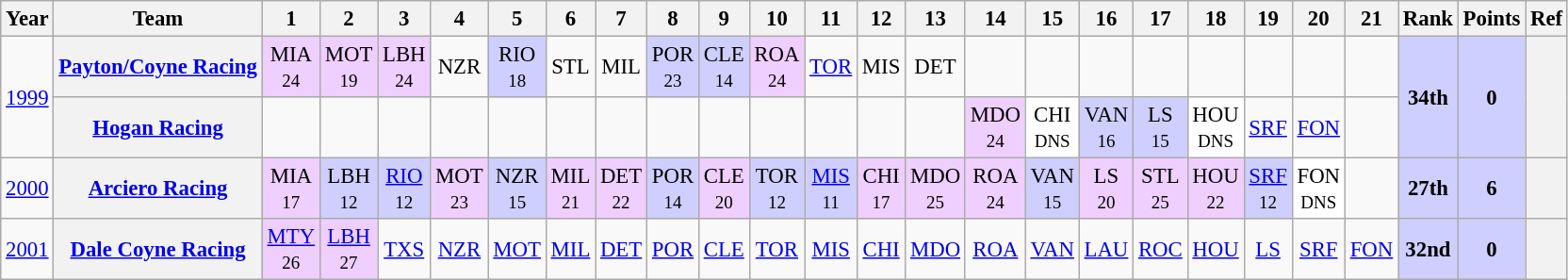<table class="wikitable" style="text-align:center; font-size:95%">
<tr>
<th>Year</th>
<th>Team</th>
<th>1</th>
<th>2</th>
<th>3</th>
<th>4</th>
<th>5</th>
<th>6</th>
<th>7</th>
<th>8</th>
<th>9</th>
<th>10</th>
<th>11</th>
<th>12</th>
<th>13</th>
<th>14</th>
<th>15</th>
<th>16</th>
<th>17</th>
<th>18</th>
<th>19</th>
<th>20</th>
<th>21</th>
<th>Rank</th>
<th>Points</th>
<th>Ref</th>
</tr>
<tr>
<td rowspan="2"><a href='#'>1999</a></td>
<th><a href='#'>Payton/Coyne Racing</a></th>
<td style="background:#EFCFFF;">MIA<br><small>24</small></td>
<td style="background:#EFCFFF;">MOT<br><small>19</small></td>
<td style="background:#EFCFFF;">LBH<br><small>24</small></td>
<td>NZR</td>
<td style="background:#CFCFFF;">RIO<br><small>18</small></td>
<td>STL</td>
<td>MIL</td>
<td style="background:#CFCFFF;">POR<br><small>23</small></td>
<td style="background:#CFCFFF;">CLE<br><small>14</small></td>
<td style="background:#EFCFFF;">ROA<br><small>24</small></td>
<td><a href='#'>TOR</a></td>
<td>MIS</td>
<td>DET</td>
<td></td>
<td></td>
<td></td>
<td></td>
<td></td>
<td></td>
<td></td>
<td></td>
<td rowspan="2" style="background:#CFCFFF;"><strong>34th</strong></td>
<td rowspan="2" style="background:#CFCFFF;"><strong>0</strong></td>
<th rowspan="2"></th>
</tr>
<tr>
<th><a href='#'>Hogan Racing</a></th>
<td></td>
<td></td>
<td></td>
<td></td>
<td></td>
<td></td>
<td></td>
<td></td>
<td></td>
<td></td>
<td></td>
<td></td>
<td></td>
<td style="background:#EFCFFF;">MDO<br><small>24</small></td>
<td style="background:#FFFFFF;">CHI<br><small>DNS</small></td>
<td style="background:#CFCFFF;">VAN<br><small>16</small></td>
<td style="background:#CFCFFF;">LS<br><small>15</small></td>
<td style="background:#FFFFFF;">HOU<br><small>DNS</small></td>
<td><a href='#'>SRF</a></td>
<td><a href='#'>FON</a></td>
<td></td>
</tr>
<tr>
<td><a href='#'>2000</a></td>
<th><a href='#'>Arciero Racing</a></th>
<td style="background:#EFCFFF;">MIA<br><small>17</small></td>
<td style="background:#CFCFFF;">LBH<br><small>12</small></td>
<td style="background:#CFCFFF;"><a href='#'>RIO</a><br><small>12</small></td>
<td style="background:#EFCFFF;">MOT<br><small>23</small></td>
<td style="background:#CFCFFF;">NZR<br><small>15</small></td>
<td style="background:#EFCFFF;">MIL<br><small>21</small></td>
<td style="background:#EFCFFF;">DET<br><small>22</small></td>
<td style="background:#CFCFFF;">POR<br><small>14</small></td>
<td style="background:#EFCFFF;">CLE<br><small>20</small></td>
<td style="background:#CFCFFF;">TOR<br><small>12</small></td>
<td style="background:#CFCFFF;"><a href='#'>MIS</a><br><small>11</small></td>
<td style="background:#EFCFFF;">CHI<br><small>17</small></td>
<td style="background:#EFCFFF;">MDO<br><small>25</small></td>
<td style="background:#EFCFFF;">ROA<br><small>24</small></td>
<td style="background:#CFCFFF;">VAN<br><small>15</small></td>
<td style="background:#EFCFFF;">LS<br><small>20</small></td>
<td style="background:#EFCFFF;">STL<br><small>25</small></td>
<td style="background:#EFCFFF;">HOU<br><small>22</small></td>
<td style="background:#CFCFFF;"><a href='#'>SRF</a><br><small>12</small></td>
<td style="background:#FFFFFF;">FON<br><small>DNS</small></td>
<td></td>
<td style="background:#CFCFFF;"><strong>27th</strong></td>
<td style="background:#CFCFFF;"><strong>6</strong></td>
<th></th>
</tr>
<tr>
<td><a href='#'>2001</a></td>
<th><a href='#'>Dale Coyne Racing</a></th>
<td style="background:#EFCFFF;"><a href='#'>MTY</a><br><small>26</small></td>
<td style="background:#EFCFFF;"><a href='#'>LBH</a><br><small>27</small></td>
<td><a href='#'>TXS</a></td>
<td><a href='#'>NZR</a></td>
<td><a href='#'>MOT</a></td>
<td><a href='#'>MIL</a></td>
<td><a href='#'>DET</a></td>
<td><a href='#'>POR</a></td>
<td><a href='#'>CLE</a></td>
<td><a href='#'>TOR</a></td>
<td><a href='#'>MIS</a></td>
<td><a href='#'>CHI</a></td>
<td><a href='#'>MDO</a></td>
<td><a href='#'>ROA</a></td>
<td><a href='#'>VAN</a></td>
<td><a href='#'>LAU</a></td>
<td><a href='#'>ROC</a></td>
<td><a href='#'>HOU</a></td>
<td><a href='#'>LS</a></td>
<td><a href='#'>SRF</a></td>
<td><a href='#'>FON</a></td>
<td style="background:#CFCFFF;"><strong>32nd</strong></td>
<td style="background:#CFCFFF;"><strong>0</strong></td>
<th></th>
</tr>
</table>
